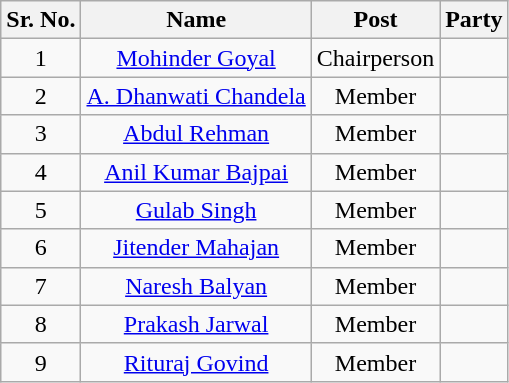<table class="wikitable sortable">
<tr>
<th>Sr. No.</th>
<th>Name</th>
<th>Post</th>
<th colspan="2">Party</th>
</tr>
<tr align="center">
<td>1</td>
<td><a href='#'>Mohinder Goyal</a></td>
<td>Chairperson</td>
<td></td>
</tr>
<tr align="center">
<td>2</td>
<td><a href='#'>A. Dhanwati Chandela</a></td>
<td>Member</td>
<td></td>
</tr>
<tr align="center">
<td>3</td>
<td><a href='#'>Abdul Rehman</a></td>
<td>Member</td>
<td></td>
</tr>
<tr align="center">
<td>4</td>
<td><a href='#'>Anil Kumar Bajpai</a></td>
<td>Member</td>
<td></td>
</tr>
<tr align="center">
<td>5</td>
<td><a href='#'>Gulab Singh</a></td>
<td>Member</td>
<td></td>
</tr>
<tr align="center">
<td>6</td>
<td><a href='#'>Jitender Mahajan</a></td>
<td>Member</td>
<td></td>
</tr>
<tr align="center">
<td>7</td>
<td><a href='#'>Naresh Balyan</a></td>
<td>Member</td>
<td></td>
</tr>
<tr align="center">
<td>8</td>
<td><a href='#'>Prakash Jarwal</a></td>
<td>Member</td>
<td></td>
</tr>
<tr align="center">
<td>9</td>
<td><a href='#'>Rituraj Govind</a></td>
<td>Member</td>
<td></td>
</tr>
</table>
